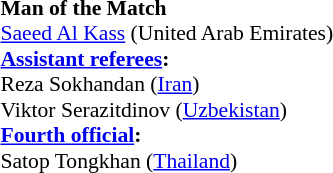<table width=50% style="font-size: 90%">
<tr>
<td><br><strong>Man of the Match</strong>
<br><a href='#'>Saeed Al Kass</a> (United Arab Emirates)<br><strong><a href='#'>Assistant referees</a>:</strong>
<br>Reza Sokhandan (<a href='#'>Iran</a>)
<br>Viktor Serazitdinov (<a href='#'>Uzbekistan</a>)
<br><strong><a href='#'>Fourth official</a>:</strong>
<br>Satop Tongkhan (<a href='#'>Thailand</a>)</td>
</tr>
</table>
